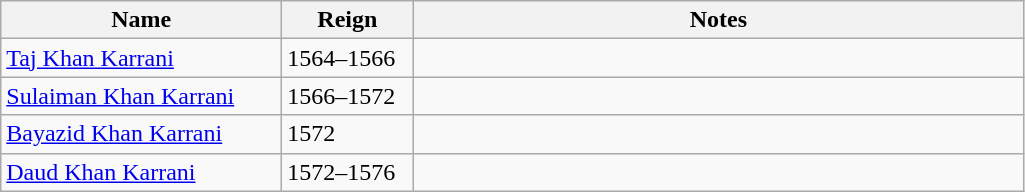<table class="wikitable">
<tr>
<th width="180">Name</th>
<th width="80">Reign</th>
<th width="400">Notes</th>
</tr>
<tr>
<td><a href='#'>Taj Khan Karrani</a></td>
<td>1564–1566</td>
<td></td>
</tr>
<tr>
<td><a href='#'>Sulaiman Khan Karrani</a></td>
<td>1566–1572</td>
<td></td>
</tr>
<tr>
<td><a href='#'>Bayazid Khan Karrani</a></td>
<td>1572</td>
<td></td>
</tr>
<tr>
<td><a href='#'>Daud Khan Karrani</a></td>
<td>1572–1576</td>
<td></td>
</tr>
</table>
